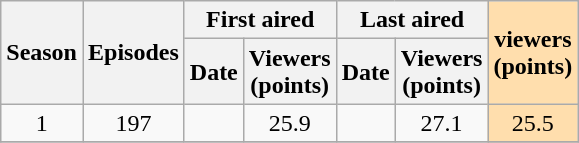<table class="wikitable" style="text-align: center">
<tr>
<th scope="col" rowspan="2">Season</th>
<th scope="col" rowspan="2" colspan="1">Episodes</th>
<th scope="col" colspan="2">First aired</th>
<th scope="col" colspan="2">Last aired</th>
<th style="background:#ffdead;" rowspan="2"> viewers <br> (points)</th>
</tr>
<tr>
<th scope="col">Date</th>
<th scope="col">Viewers<br>(points)</th>
<th scope="col">Date</th>
<th scope="col">Viewers<br>(points)</th>
</tr>
<tr>
<td>1</td>
<td>197</td>
<td></td>
<td>25.9</td>
<td></td>
<td>27.1</td>
<td style="background:#ffdead;">25.5</td>
</tr>
<tr>
</tr>
</table>
